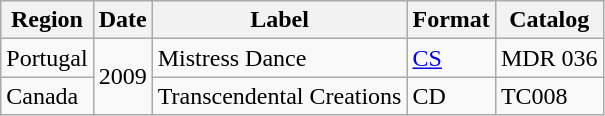<table class="wikitable">
<tr>
<th>Region</th>
<th>Date</th>
<th>Label</th>
<th>Format</th>
<th>Catalog</th>
</tr>
<tr>
<td>Portugal</td>
<td rowspan="2">2009</td>
<td>Mistress Dance</td>
<td><a href='#'>CS</a></td>
<td>MDR 036</td>
</tr>
<tr>
<td>Canada</td>
<td>Transcendental Creations</td>
<td>CD</td>
<td>TC008</td>
</tr>
</table>
